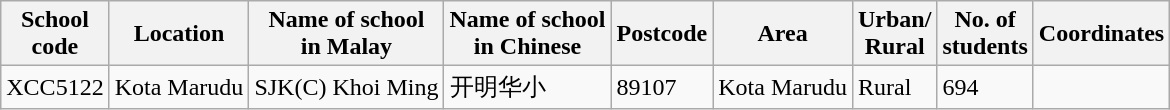<table class="wikitable sortable">
<tr>
<th>School<br>code</th>
<th>Location</th>
<th>Name of school<br>in Malay</th>
<th>Name of school<br>in Chinese</th>
<th>Postcode</th>
<th>Area</th>
<th>Urban/<br>Rural</th>
<th>No. of<br>students</th>
<th>Coordinates</th>
</tr>
<tr>
<td>XCC5122</td>
<td>Kota Marudu</td>
<td>SJK(C) Khoi Ming</td>
<td>开明华小</td>
<td>89107</td>
<td>Kota Marudu</td>
<td>Rural</td>
<td>694</td>
<td></td>
</tr>
</table>
